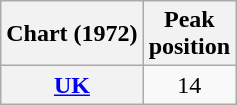<table class="wikitable plainrowheaders">
<tr>
<th scope="col">Chart (1972)</th>
<th scope="col">Peak<br>position</th>
</tr>
<tr>
<th scope="row"><a href='#'>UK</a></th>
<td style="text-align:center;">14</td>
</tr>
</table>
